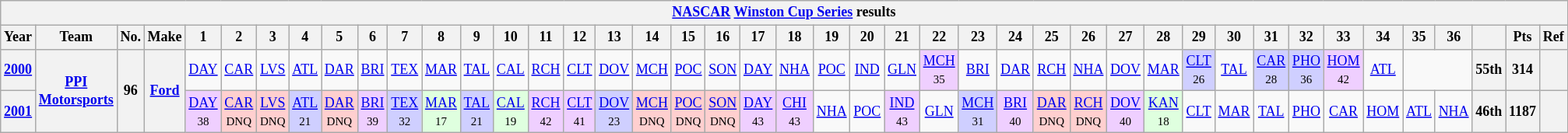<table class="wikitable" style="text-align:center; font-size:75%">
<tr>
<th colspan=45><a href='#'>NASCAR</a> <a href='#'>Winston Cup Series</a> results</th>
</tr>
<tr>
<th>Year</th>
<th>Team</th>
<th>No.</th>
<th>Make</th>
<th>1</th>
<th>2</th>
<th>3</th>
<th>4</th>
<th>5</th>
<th>6</th>
<th>7</th>
<th>8</th>
<th>9</th>
<th>10</th>
<th>11</th>
<th>12</th>
<th>13</th>
<th>14</th>
<th>15</th>
<th>16</th>
<th>17</th>
<th>18</th>
<th>19</th>
<th>20</th>
<th>21</th>
<th>22</th>
<th>23</th>
<th>24</th>
<th>25</th>
<th>26</th>
<th>27</th>
<th>28</th>
<th>29</th>
<th>30</th>
<th>31</th>
<th>32</th>
<th>33</th>
<th>34</th>
<th>35</th>
<th>36</th>
<th></th>
<th>Pts</th>
<th>Ref</th>
</tr>
<tr>
<th><a href='#'>2000</a></th>
<th rowspan=2><a href='#'>PPI Motorsports</a></th>
<th rowspan=2>96</th>
<th rowspan=2><a href='#'>Ford</a></th>
<td><a href='#'>DAY</a></td>
<td><a href='#'>CAR</a></td>
<td><a href='#'>LVS</a></td>
<td><a href='#'>ATL</a></td>
<td><a href='#'>DAR</a></td>
<td><a href='#'>BRI</a></td>
<td><a href='#'>TEX</a></td>
<td><a href='#'>MAR</a></td>
<td><a href='#'>TAL</a></td>
<td><a href='#'>CAL</a></td>
<td><a href='#'>RCH</a></td>
<td><a href='#'>CLT</a></td>
<td><a href='#'>DOV</a></td>
<td><a href='#'>MCH</a></td>
<td><a href='#'>POC</a></td>
<td><a href='#'>SON</a></td>
<td><a href='#'>DAY</a></td>
<td><a href='#'>NHA</a></td>
<td><a href='#'>POC</a></td>
<td><a href='#'>IND</a></td>
<td><a href='#'>GLN</a></td>
<td style="background:#EFCFFF;"><a href='#'>MCH</a><br><small>35</small></td>
<td><a href='#'>BRI</a></td>
<td><a href='#'>DAR</a></td>
<td><a href='#'>RCH</a></td>
<td><a href='#'>NHA</a></td>
<td><a href='#'>DOV</a></td>
<td><a href='#'>MAR</a></td>
<td style="background:#CFCFFF;"><a href='#'>CLT</a><br><small>26</small></td>
<td><a href='#'>TAL</a></td>
<td style="background:#CFCFFF;"><a href='#'>CAR</a><br><small>28</small></td>
<td style="background:#CFCFFF;"><a href='#'>PHO</a><br><small>36</small></td>
<td style="background:#EFCFFF;"><a href='#'>HOM</a><br><small>42</small></td>
<td><a href='#'>ATL</a></td>
<td colspan=2></td>
<th>55th</th>
<th>314</th>
<th></th>
</tr>
<tr>
<th><a href='#'>2001</a></th>
<td style="background:#EFCFFF;"><a href='#'>DAY</a><br><small>38</small></td>
<td style="background:#FFCFCF;"><a href='#'>CAR</a><br><small>DNQ</small></td>
<td style="background:#FFCFCF;"><a href='#'>LVS</a><br><small>DNQ</small></td>
<td style="background:#CFCFFF;"><a href='#'>ATL</a><br><small>21</small></td>
<td style="background:#FFCFCF;"><a href='#'>DAR</a><br><small>DNQ</small></td>
<td style="background:#EFCFFF;"><a href='#'>BRI</a><br><small>39</small></td>
<td style="background:#CFCFFF;"><a href='#'>TEX</a><br><small>32</small></td>
<td style="background:#DFFFDF;"><a href='#'>MAR</a><br><small>17</small></td>
<td style="background:#CFCFFF;"><a href='#'>TAL</a><br><small>21</small></td>
<td style="background:#DFFFDF;"><a href='#'>CAL</a><br><small>19</small></td>
<td style="background:#EFCFFF;"><a href='#'>RCH</a><br><small>42</small></td>
<td style="background:#EFCFFF;"><a href='#'>CLT</a><br><small>41</small></td>
<td style="background:#CFCFFF;"><a href='#'>DOV</a><br><small>23</small></td>
<td style="background:#FFCFCF;"><a href='#'>MCH</a><br><small>DNQ</small></td>
<td style="background:#FFCFCF;"><a href='#'>POC</a><br><small>DNQ</small></td>
<td style="background:#FFCFCF;"><a href='#'>SON</a><br><small>DNQ</small></td>
<td style="background:#EFCFFF;"><a href='#'>DAY</a><br><small>43</small></td>
<td style="background:#EFCFFF;"><a href='#'>CHI</a><br><small>43</small></td>
<td><a href='#'>NHA</a></td>
<td><a href='#'>POC</a></td>
<td style="background:#EFCFFF;"><a href='#'>IND</a><br><small>43</small></td>
<td><a href='#'>GLN</a></td>
<td style="background:#CFCFFF;"><a href='#'>MCH</a><br><small>31</small></td>
<td style="background:#EFCFFF;"><a href='#'>BRI</a><br><small>40</small></td>
<td style="background:#FFCFCF;"><a href='#'>DAR</a><br><small>DNQ</small></td>
<td style="background:#FFCFCF;"><a href='#'>RCH</a><br><small>DNQ</small></td>
<td style="background:#EFCFFF;"><a href='#'>DOV</a><br><small>40</small></td>
<td style="background:#DFFFDF;"><a href='#'>KAN</a><br><small>18</small></td>
<td><a href='#'>CLT</a></td>
<td><a href='#'>MAR</a></td>
<td><a href='#'>TAL</a></td>
<td><a href='#'>PHO</a></td>
<td><a href='#'>CAR</a></td>
<td><a href='#'>HOM</a></td>
<td><a href='#'>ATL</a></td>
<td><a href='#'>NHA</a></td>
<th>46th</th>
<th>1187</th>
<th></th>
</tr>
</table>
